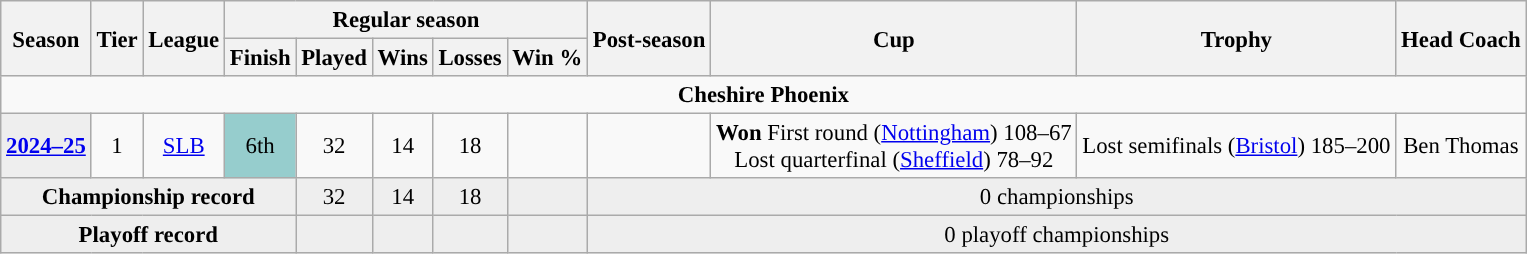<table class="wikitable" style="font-size:95%; text-align:center">
<tr>
<th rowspan=2>Season</th>
<th rowspan=2>Tier</th>
<th rowspan=2>League</th>
<th colspan=5>Regular season</th>
<th rowspan=2>Post-season</th>
<th rowspan=2>Cup</th>
<th rowspan=2>Trophy</th>
<th rowspan=2>Head Coach</th>
</tr>
<tr>
<th>Finish</th>
<th>Played</th>
<th>Wins</th>
<th>Losses</th>
<th>Win %</th>
</tr>
<tr>
<td colspan="12" align="center"><strong>Cheshire Phoenix</strong></td>
</tr>
<tr>
<th style="background:#eee;"><a href='#'>2024–25</a></th>
<td style="text-align:center;">1</td>
<td style="text-align:center;"><a href='#'>SLB</a></td>
<td style="text-align:center;background-color:#96CDCD;">6th</td>
<td style="text-align:center;">32</td>
<td style="text-align:center;">14</td>
<td style="text-align:center;">18</td>
<td style="text-align:center;"></td>
<td style="text-align:center;background-color:#;"></td>
<td style="text-align:center;"><strong>Won</strong> First round (<a href='#'>Nottingham</a>) 108–67<br>Lost quarterfinal (<a href='#'>Sheffield</a>) 78–92</td>
<td style="text-align:center;">Lost semifinals (<a href='#'>Bristol</a>) 185–200</td>
<td style="text-align:center;">Ben Thomas</td>
</tr>
<tr>
<th colspan=4 style="background:#eee;">Championship record</th>
<td style="background:#eee;">32</td>
<td style="background:#eee;">14</td>
<td style="background:#eee;">18</td>
<td style="background:#eee;"></td>
<td colspan="4" style="background:#eee;">0 championships</td>
</tr>
<tr>
<th colspan=4 style="background:#eee;">Playoff record</th>
<td style="background:#eee;"></td>
<td style="background:#eee;"></td>
<td style="background:#eee;"></td>
<td style="background:#eee;"></td>
<td colspan="4" style="background:#eee;">0 playoff championships</td>
</tr>
</table>
